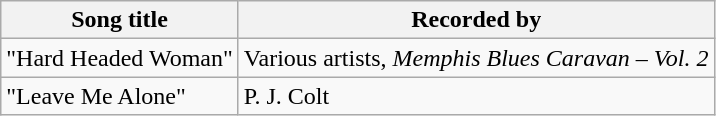<table class="wikitable sortable">
<tr>
<th>Song title</th>
<th>Recorded by</th>
</tr>
<tr>
<td>"Hard Headed Woman"</td>
<td>Various artists, <em>Memphis Blues Caravan – Vol. 2</em></td>
</tr>
<tr>
<td>"Leave Me Alone"</td>
<td>P. J. Colt</td>
</tr>
</table>
